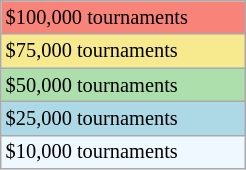<table class="wikitable" style="font-size:85%;" width=13%>
<tr style="background:#f88379;">
<td>$100,000 tournaments</td>
</tr>
<tr style="background:#f7e98e;">
<td>$75,000 tournaments</td>
</tr>
<tr style="background:#addfad;">
<td>$50,000 tournaments</td>
</tr>
<tr style="background:lightblue;">
<td>$25,000 tournaments</td>
</tr>
<tr style="background:#f0f8ff;">
<td>$10,000 tournaments</td>
</tr>
</table>
